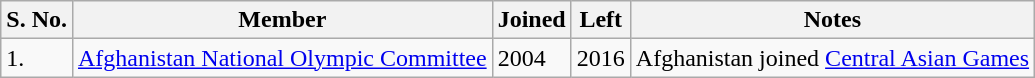<table class="wikitable">
<tr>
<th>S. No.</th>
<th>Member</th>
<th>Joined</th>
<th>Left</th>
<th>Notes</th>
</tr>
<tr>
<td>1.</td>
<td> <a href='#'>Afghanistan National Olympic Committee</a></td>
<td>2004</td>
<td>2016</td>
<td>Afghanistan joined <a href='#'>Central Asian Games</a></td>
</tr>
</table>
